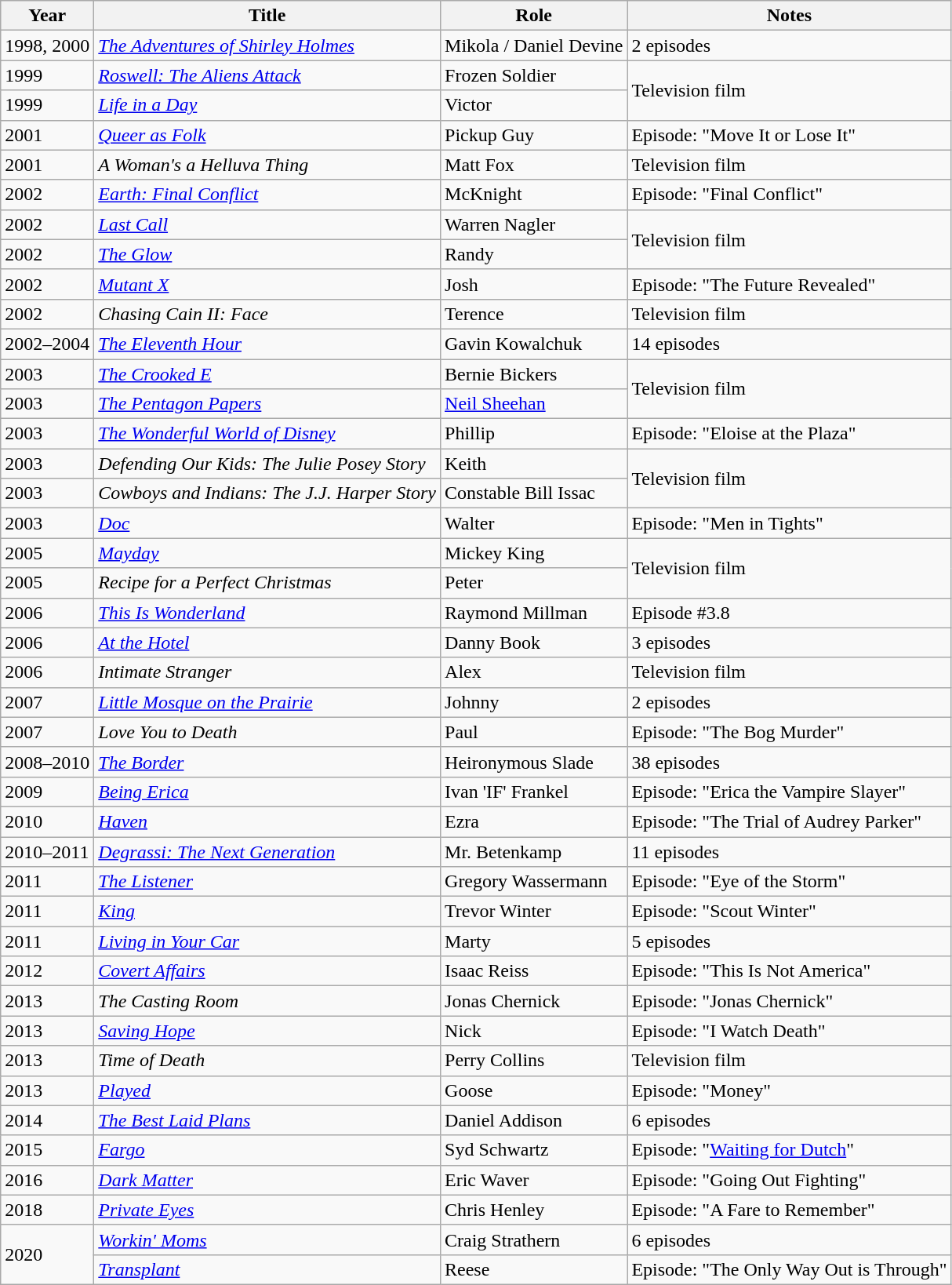<table class="wikitable sortable">
<tr>
<th>Year</th>
<th>Title</th>
<th>Role</th>
<th class="unsortable">Notes</th>
</tr>
<tr>
<td>1998, 2000</td>
<td data-sort-value="Adventures of Shirley Holmes, The"><em><a href='#'>The Adventures of Shirley Holmes</a></em></td>
<td>Mikola / Daniel Devine</td>
<td>2 episodes</td>
</tr>
<tr>
<td>1999</td>
<td><em><a href='#'>Roswell: The Aliens Attack</a></em></td>
<td>Frozen Soldier</td>
<td rowspan="2">Television film</td>
</tr>
<tr>
<td>1999</td>
<td><a href='#'><em>Life in a Day</em></a></td>
<td>Victor</td>
</tr>
<tr>
<td>2001</td>
<td><a href='#'><em>Queer as Folk</em></a></td>
<td>Pickup Guy</td>
<td>Episode: "Move It or Lose It"</td>
</tr>
<tr>
<td>2001</td>
<td data-sort-value="Woman's a Helluva Thing, A"><em>A Woman's a Helluva Thing</em></td>
<td>Matt Fox</td>
<td>Television film</td>
</tr>
<tr>
<td>2002</td>
<td><em><a href='#'>Earth: Final Conflict</a></em></td>
<td>McKnight</td>
<td>Episode: "Final Conflict"</td>
</tr>
<tr>
<td>2002</td>
<td><a href='#'><em>Last Call</em></a></td>
<td>Warren Nagler</td>
<td rowspan="2">Television film</td>
</tr>
<tr>
<td>2002</td>
<td data-sort-value="Glow, The"><a href='#'><em>The Glow</em></a></td>
<td>Randy</td>
</tr>
<tr>
<td>2002</td>
<td><a href='#'><em>Mutant X</em></a></td>
<td>Josh</td>
<td>Episode: "The Future Revealed"</td>
</tr>
<tr>
<td>2002</td>
<td><em>Chasing Cain II: Face</em></td>
<td>Terence</td>
<td>Television film</td>
</tr>
<tr>
<td>2002–2004</td>
<td data-sort-value="Eleventh Hour, The"><a href='#'><em>The Eleventh Hour</em></a></td>
<td>Gavin Kowalchuk</td>
<td>14 episodes</td>
</tr>
<tr>
<td>2003</td>
<td data-sort-value="Crooked E, The"><a href='#'><em>The Crooked E</em></a></td>
<td>Bernie Bickers</td>
<td rowspan="2">Television film</td>
</tr>
<tr>
<td>2003</td>
<td data-sort-value="Pentagon Papers, The"><a href='#'><em>The Pentagon Papers</em></a></td>
<td><a href='#'>Neil Sheehan</a></td>
</tr>
<tr>
<td>2003</td>
<td data-sort-value="Wonderful World of Disney, The"><em><a href='#'>The Wonderful World of Disney</a></em></td>
<td>Phillip</td>
<td>Episode: "Eloise at the Plaza"</td>
</tr>
<tr>
<td>2003</td>
<td><em>Defending Our Kids: The Julie Posey Story</em></td>
<td>Keith</td>
<td rowspan="2">Television film</td>
</tr>
<tr>
<td>2003</td>
<td><em>Cowboys and Indians: The J.J. Harper Story</em></td>
<td>Constable Bill Issac</td>
</tr>
<tr>
<td>2003</td>
<td><a href='#'><em>Doc</em></a></td>
<td>Walter</td>
<td>Episode: "Men in Tights"</td>
</tr>
<tr>
<td>2005</td>
<td><a href='#'><em>Mayday</em></a></td>
<td>Mickey King</td>
<td rowspan="2">Television film</td>
</tr>
<tr>
<td>2005</td>
<td><em>Recipe for a Perfect Christmas</em></td>
<td>Peter</td>
</tr>
<tr>
<td>2006</td>
<td><em><a href='#'>This Is Wonderland</a></em></td>
<td>Raymond Millman</td>
<td>Episode #3.8</td>
</tr>
<tr>
<td>2006</td>
<td><em><a href='#'>At the Hotel</a></em></td>
<td>Danny Book</td>
<td>3 episodes</td>
</tr>
<tr>
<td>2006</td>
<td><em>Intimate Stranger</em></td>
<td>Alex</td>
<td>Television film</td>
</tr>
<tr>
<td>2007</td>
<td><em><a href='#'>Little Mosque on the Prairie</a></em></td>
<td>Johnny</td>
<td>2 episodes</td>
</tr>
<tr>
<td>2007</td>
<td><em>Love You to Death</em></td>
<td>Paul</td>
<td>Episode: "The Bog Murder"</td>
</tr>
<tr>
<td>2008–2010</td>
<td data-sort-value="Border, The"><a href='#'><em>The Border</em></a></td>
<td>Heironymous Slade</td>
<td>38 episodes</td>
</tr>
<tr>
<td>2009</td>
<td><em><a href='#'>Being Erica</a></em></td>
<td>Ivan 'IF' Frankel</td>
<td>Episode: "Erica the Vampire Slayer"</td>
</tr>
<tr>
<td>2010</td>
<td><a href='#'><em>Haven</em></a></td>
<td>Ezra</td>
<td>Episode: "The Trial of Audrey Parker"</td>
</tr>
<tr>
<td>2010–2011</td>
<td><em><a href='#'>Degrassi: The Next Generation</a></em></td>
<td>Mr. Betenkamp</td>
<td>11 episodes</td>
</tr>
<tr>
<td>2011</td>
<td data-sort-value="Listener, The"><a href='#'><em>The Listener</em></a></td>
<td>Gregory Wassermann</td>
<td>Episode: "Eye of the Storm"</td>
</tr>
<tr>
<td>2011</td>
<td><a href='#'><em>King</em></a></td>
<td>Trevor Winter</td>
<td>Episode: "Scout Winter"</td>
</tr>
<tr>
<td>2011</td>
<td><em><a href='#'>Living in Your Car</a></em></td>
<td>Marty</td>
<td>5 episodes</td>
</tr>
<tr>
<td>2012</td>
<td><em><a href='#'>Covert Affairs</a></em></td>
<td>Isaac Reiss</td>
<td>Episode: "This Is Not America"</td>
</tr>
<tr>
<td>2013</td>
<td data-sort-value="Casting Room, The"><em>The Casting Room</em></td>
<td>Jonas Chernick</td>
<td>Episode: "Jonas Chernick"</td>
</tr>
<tr>
<td>2013</td>
<td><em><a href='#'>Saving Hope</a></em></td>
<td>Nick</td>
<td>Episode: "I Watch Death"</td>
</tr>
<tr>
<td>2013</td>
<td><em>Time of Death</em></td>
<td>Perry Collins</td>
<td>Television film</td>
</tr>
<tr>
<td>2013</td>
<td><a href='#'><em>Played</em></a></td>
<td>Goose</td>
<td>Episode: "Money"</td>
</tr>
<tr>
<td>2014</td>
<td data-sort-value="Best Laid Plans, The"><a href='#'><em>The Best Laid Plans</em></a></td>
<td>Daniel Addison</td>
<td>6 episodes</td>
</tr>
<tr>
<td>2015</td>
<td><a href='#'><em>Fargo</em></a></td>
<td>Syd Schwartz</td>
<td>Episode: "<a href='#'>Waiting for Dutch</a>"</td>
</tr>
<tr>
<td>2016</td>
<td><a href='#'><em>Dark Matter</em></a></td>
<td>Eric Waver</td>
<td>Episode: "Going Out Fighting"</td>
</tr>
<tr>
<td>2018</td>
<td><a href='#'><em>Private Eyes</em></a></td>
<td>Chris Henley</td>
<td>Episode: "A Fare to Remember"</td>
</tr>
<tr>
<td rowspan="2">2020</td>
<td><em><a href='#'>Workin' Moms</a></em></td>
<td>Craig Strathern</td>
<td>6 episodes</td>
</tr>
<tr>
<td><a href='#'><em>Transplant</em></a></td>
<td>Reese</td>
<td>Episode: "The Only Way Out is Through"</td>
</tr>
</table>
